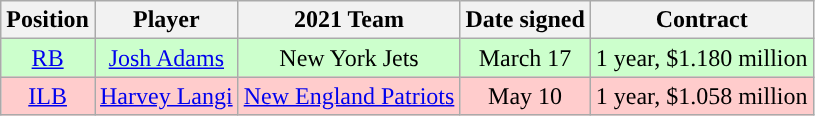<table class="wikitable" style="text-align:center">
<tr>
<th>Position</th>
<th>Player</th>
<th>2021 Team</th>
<th>Date signed</th>
<th>Contract</th>
</tr>
<tr style="background:#cfc;">
<td><a href='#'>RB</a></td>
<td><a href='#'>Josh Adams</a></td>
<td>New York Jets</td>
<td>March 17</td>
<td>1 year, $1.180 million</td>
</tr>
<tr style="background:#fcc;">
<td><a href='#'>ILB</a></td>
<td><a href='#'>Harvey Langi</a></td>
<td><a href='#'>New England Patriots</a></td>
<td>May 10</td>
<td>1 year, $1.058 million</td>
</tr>
</table>
